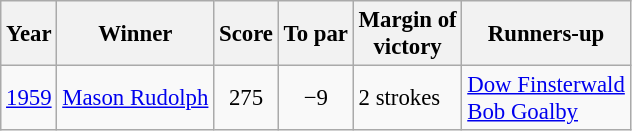<table class=wikitable style="font-size:95%">
<tr>
<th>Year</th>
<th>Winner</th>
<th>Score</th>
<th>To par</th>
<th>Margin of<br>victory</th>
<th>Runners-up</th>
</tr>
<tr>
<td><a href='#'>1959</a></td>
<td> <a href='#'>Mason Rudolph</a></td>
<td align=center>275</td>
<td align=center>−9</td>
<td>2 strokes</td>
<td> <a href='#'>Dow Finsterwald</a><br> <a href='#'>Bob Goalby</a></td>
</tr>
</table>
